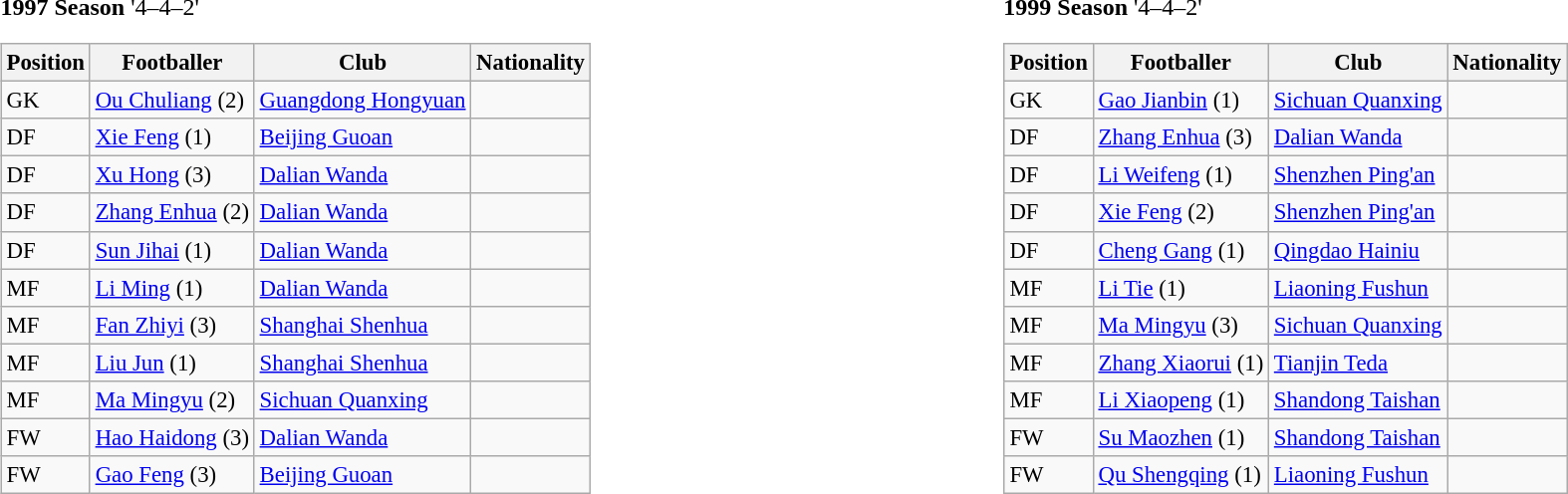<table style="width:100%;">
<tr>
<td><br><strong>1997 Season</strong>
'4–4–2'<table class="wikitable" style="font-size: 95%;">
<tr>
<th>Position</th>
<th>Footballer</th>
<th>Club</th>
<th>Nationality</th>
</tr>
<tr>
<td>GK</td>
<td><a href='#'>Ou Chuliang</a> (2)</td>
<td><a href='#'>Guangdong Hongyuan</a></td>
<td></td>
</tr>
<tr>
<td>DF</td>
<td><a href='#'>Xie Feng</a> (1)</td>
<td><a href='#'>Beijing Guoan</a></td>
<td></td>
</tr>
<tr>
<td>DF</td>
<td><a href='#'>Xu Hong</a> (3)</td>
<td><a href='#'>Dalian Wanda</a></td>
<td></td>
</tr>
<tr>
<td>DF</td>
<td><a href='#'>Zhang Enhua</a> (2)</td>
<td><a href='#'>Dalian Wanda</a></td>
<td></td>
</tr>
<tr>
<td>DF</td>
<td><a href='#'>Sun Jihai</a> (1)</td>
<td><a href='#'>Dalian Wanda</a></td>
<td></td>
</tr>
<tr>
<td>MF</td>
<td><a href='#'>Li Ming</a> (1)</td>
<td><a href='#'>Dalian Wanda</a></td>
<td></td>
</tr>
<tr>
<td>MF</td>
<td><a href='#'>Fan Zhiyi</a> (3)</td>
<td><a href='#'>Shanghai Shenhua</a></td>
<td></td>
</tr>
<tr>
<td>MF</td>
<td><a href='#'>Liu Jun</a> (1)</td>
<td><a href='#'>Shanghai Shenhua</a></td>
<td></td>
</tr>
<tr>
<td>MF</td>
<td><a href='#'>Ma Mingyu</a> (2)</td>
<td><a href='#'>Sichuan Quanxing</a></td>
<td></td>
</tr>
<tr>
<td>FW</td>
<td><a href='#'>Hao Haidong</a> (3)</td>
<td><a href='#'>Dalian Wanda</a></td>
<td></td>
</tr>
<tr>
<td>FW</td>
<td><a href='#'>Gao Feng</a> (3)</td>
<td><a href='#'>Beijing Guoan</a></td>
<td></td>
</tr>
</table>
</td>
<td width="50"> </td>
<td valign="top"><br><strong>1999 Season</strong>
'4–4–2'<table class="wikitable" style="font-size: 95%;">
<tr>
<th>Position</th>
<th>Footballer</th>
<th>Club</th>
<th>Nationality</th>
</tr>
<tr>
<td>GK</td>
<td><a href='#'>Gao Jianbin</a> (1)</td>
<td><a href='#'>Sichuan Quanxing</a></td>
<td></td>
</tr>
<tr>
<td>DF</td>
<td><a href='#'>Zhang Enhua</a> (3)</td>
<td><a href='#'>Dalian Wanda</a></td>
<td></td>
</tr>
<tr>
<td>DF</td>
<td><a href='#'>Li Weifeng</a> (1)</td>
<td><a href='#'>Shenzhen Ping'an</a></td>
<td></td>
</tr>
<tr>
<td>DF</td>
<td><a href='#'>Xie Feng</a> (2)</td>
<td><a href='#'>Shenzhen Ping'an</a></td>
<td></td>
</tr>
<tr>
<td>DF</td>
<td><a href='#'>Cheng Gang</a> (1)</td>
<td><a href='#'>Qingdao Hainiu</a></td>
<td></td>
</tr>
<tr>
<td>MF</td>
<td><a href='#'>Li Tie</a> (1)</td>
<td><a href='#'>Liaoning Fushun</a></td>
<td></td>
</tr>
<tr>
<td>MF</td>
<td><a href='#'>Ma Mingyu</a> (3)</td>
<td><a href='#'>Sichuan Quanxing</a></td>
<td></td>
</tr>
<tr>
<td>MF</td>
<td><a href='#'>Zhang Xiaorui</a> (1)</td>
<td><a href='#'>Tianjin Teda</a></td>
<td></td>
</tr>
<tr>
<td>MF</td>
<td><a href='#'>Li Xiaopeng</a> (1)</td>
<td><a href='#'>Shandong Taishan</a></td>
<td></td>
</tr>
<tr>
<td>FW</td>
<td><a href='#'>Su Maozhen</a> (1)</td>
<td><a href='#'>Shandong Taishan</a></td>
<td></td>
</tr>
<tr>
<td>FW</td>
<td><a href='#'>Qu Shengqing</a> (1)</td>
<td><a href='#'>Liaoning Fushun</a></td>
<td></td>
</tr>
</table>
</td>
</tr>
</table>
